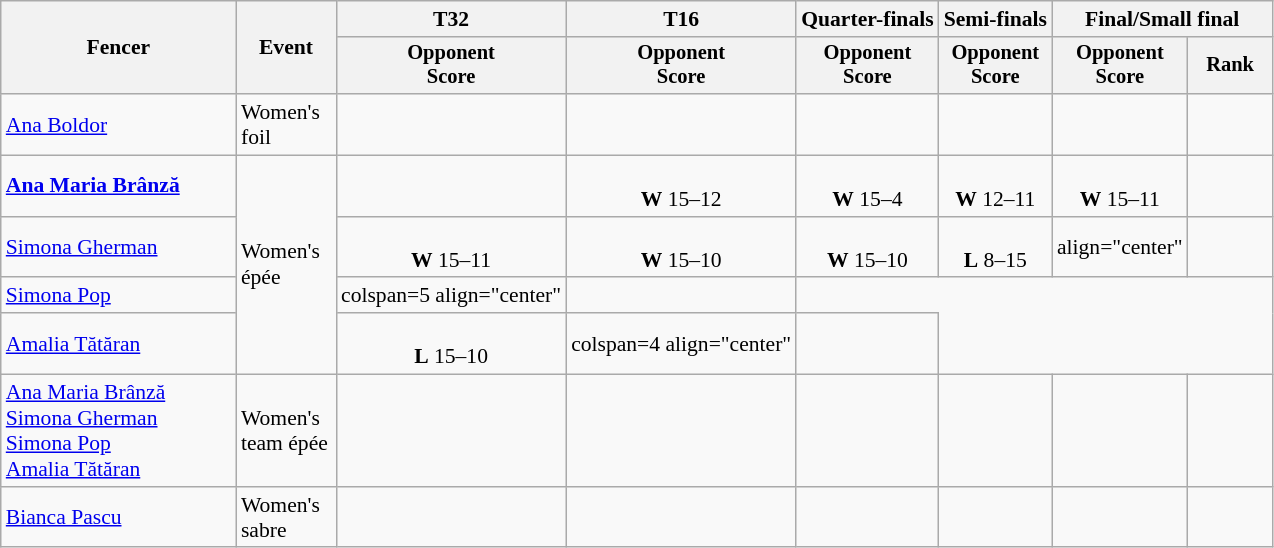<table class="wikitable" style="text-align:left; font-size:90%">
<tr>
<th rowspan=2 width=150>Fencer</th>
<th rowspan=2 width=60>Event</th>
<th>T32</th>
<th>T16</th>
<th>Quarter-finals</th>
<th>Semi-finals</th>
<th colspan=2>Final/Small final</th>
</tr>
<tr style="font-size:95%">
<th>Opponent <br> Score</th>
<th>Opponent <br> Score</th>
<th>Opponent <br> Score</th>
<th>Opponent <br> Score</th>
<th>Opponent <br> Score</th>
<th width=50>Rank</th>
</tr>
<tr align=center>
<td align=left><a href='#'>Ana Boldor</a></td>
<td align=left>Women's foil</td>
<td></td>
<td></td>
<td></td>
<td></td>
<td></td>
<td></td>
</tr>
<tr align=center>
<td align=left><strong><a href='#'>Ana Maria Brânză</a></strong></td>
<td align=left rowspan=4>Women's épée</td>
<td></td>
<td><br><strong>W</strong> 15–12</td>
<td><br><strong>W</strong> 15–4</td>
<td><br><strong>W</strong> 12–11</td>
<td><br><strong>W</strong> 15–11</td>
<td></td>
</tr>
<tr align=center>
<td align=left><a href='#'>Simona Gherman</a></td>
<td><br><strong>W</strong> 15–11</td>
<td><br><strong>W</strong> 15–10</td>
<td><br><strong>W</strong> 15–10</td>
<td><br><strong>L</strong> 8–15</td>
<td>align="center" </td>
<td></td>
</tr>
<tr align=center>
<td align=left><a href='#'>Simona Pop</a></td>
<td>colspan=5 align="center" </td>
<td></td>
</tr>
<tr align=center>
<td align=left><a href='#'>Amalia Tătăran</a></td>
<td><br><strong>L</strong> 15–10</td>
<td>colspan=4 align="center" </td>
<td></td>
</tr>
<tr align=center>
<td align=left><a href='#'>Ana Maria Brânză</a><br><a href='#'>Simona Gherman</a><br><a href='#'>Simona Pop</a><br><a href='#'>Amalia Tătăran</a></td>
<td align=left>Women's team épée</td>
<td></td>
<td></td>
<td></td>
<td></td>
<td></td>
<td></td>
</tr>
<tr align=center>
<td align=left><a href='#'>Bianca Pascu</a></td>
<td align=left>Women's sabre</td>
<td></td>
<td></td>
<td></td>
<td></td>
<td></td>
<td></td>
</tr>
</table>
